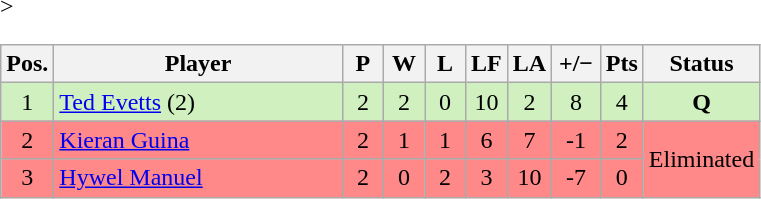<table class="wikitable" style="text-align:center; margin: 1em auto 1em auto, align:left">
<tr>
<th width=20>Pos.</th>
<th width=185>Player</th>
<th width=20>P</th>
<th width=20>W</th>
<th width=20>L</th>
<th width=20>LF</th>
<th width=20>LA</th>
<th width=25>+/−</th>
<th width=20>Pts</th>
<th width=70>Status</th>
</tr>
<tr style="background:#D0F0C0;" -->>
<td>1</td>
<td align=left> <a href='#'>Ted Evetts</a> (2)</td>
<td>2</td>
<td>2</td>
<td>0</td>
<td>10</td>
<td>2</td>
<td>8</td>
<td>4</td>
<td rowspan=1><strong>Q</strong></td>
</tr>
<tr style="background:#FF8888; -->">
<td>2</td>
<td align=left> <a href='#'>Kieran Guina</a></td>
<td>2</td>
<td>1</td>
<td>1</td>
<td>6</td>
<td>7</td>
<td>-1</td>
<td>2</td>
<td rowspan=2>Eliminated</td>
</tr>
<tr style="background:#FF8888; -->">
<td>3</td>
<td align=left> <a href='#'>Hywel Manuel</a></td>
<td>2</td>
<td>0</td>
<td>2</td>
<td>3</td>
<td>10</td>
<td>-7</td>
<td>0</td>
</tr>
</table>
